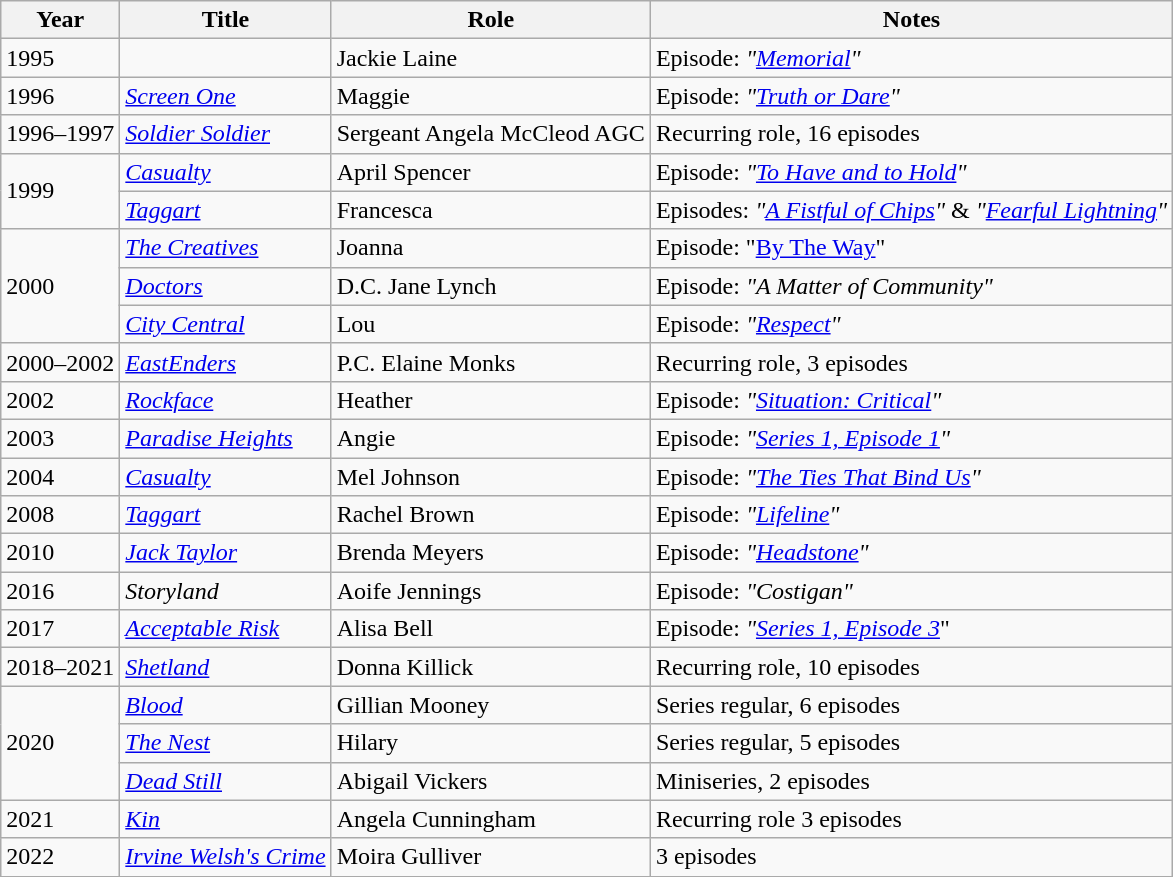<table class="wikitable sortable">
<tr>
<th>Year</th>
<th>Title</th>
<th>Role</th>
<th class="unsortable">Notes</th>
</tr>
<tr>
<td>1995</td>
<td><em></em></td>
<td>Jackie Laine</td>
<td>Episode: <em>"<a href='#'>Memorial</a>"</em></td>
</tr>
<tr>
<td>1996</td>
<td><em><a href='#'>Screen One</a></em></td>
<td>Maggie</td>
<td>Episode: <em>"<a href='#'>Truth or Dare</a>"</em></td>
</tr>
<tr>
<td>1996–1997</td>
<td><em><a href='#'>Soldier Soldier</a></em></td>
<td>Sergeant Angela McCleod AGC</td>
<td>Recurring role, 16 episodes</td>
</tr>
<tr>
<td rowspan="2">1999</td>
<td><em><a href='#'>Casualty</a></em></td>
<td>April Spencer</td>
<td>Episode: <em>"<a href='#'>To Have and to Hold</a>"</em></td>
</tr>
<tr>
<td><em><a href='#'>Taggart</a></em></td>
<td>Francesca</td>
<td>Episodes: <em>"<a href='#'>A Fistful of Chips</a>"</em> & <em>"<a href='#'>Fearful Lightning</a>"</em></td>
</tr>
<tr>
<td rowspan="3">2000</td>
<td><em><a href='#'>The Creatives</a></em></td>
<td>Joanna</td>
<td>Episode: "<a href='#'>By The Way</a>"</td>
</tr>
<tr>
<td><em><a href='#'>Doctors</a></em></td>
<td>D.C. Jane Lynch</td>
<td>Episode: <em>"A Matter of Community"</em></td>
</tr>
<tr>
<td><em><a href='#'>City Central</a></em></td>
<td>Lou</td>
<td>Episode: <em>"<a href='#'>Respect</a>"</em></td>
</tr>
<tr>
<td>2000–2002</td>
<td><em><a href='#'>EastEnders</a></em></td>
<td>P.C. Elaine Monks</td>
<td>Recurring role, 3 episodes</td>
</tr>
<tr>
<td>2002</td>
<td><em><a href='#'>Rockface</a></em></td>
<td>Heather</td>
<td>Episode: <em>"<a href='#'>Situation: Critical</a>"</em></td>
</tr>
<tr>
<td>2003</td>
<td><em><a href='#'>Paradise Heights</a></em></td>
<td>Angie</td>
<td>Episode: <em>"<a href='#'>Series 1, Episode 1</a>"</em></td>
</tr>
<tr>
<td>2004</td>
<td><em><a href='#'>Casualty</a></em></td>
<td>Mel Johnson</td>
<td>Episode: <em>"<a href='#'>The Ties That Bind Us</a>"</em></td>
</tr>
<tr>
<td>2008</td>
<td><em><a href='#'>Taggart</a></em></td>
<td>Rachel Brown</td>
<td>Episode: <em>"<a href='#'>Lifeline</a>"</em></td>
</tr>
<tr>
<td>2010</td>
<td><em><a href='#'>Jack Taylor</a></em></td>
<td>Brenda Meyers</td>
<td>Episode: <em>"<a href='#'>Headstone</a>"</em></td>
</tr>
<tr>
<td>2016</td>
<td><em>Storyland</em></td>
<td>Aoife Jennings</td>
<td>Episode: <em>"Costigan"</em></td>
</tr>
<tr>
<td>2017</td>
<td><em><a href='#'>Acceptable Risk</a></em></td>
<td>Alisa Bell</td>
<td>Episode: <em>"<a href='#'>Series 1, Episode 3</a></em>"</td>
</tr>
<tr>
<td>2018–2021</td>
<td><em><a href='#'>Shetland</a></em></td>
<td>Donna Killick</td>
<td>Recurring role, 10 episodes</td>
</tr>
<tr>
<td rowspan="3">2020</td>
<td><em><a href='#'>Blood</a></em></td>
<td>Gillian Mooney</td>
<td>Series regular, 6 episodes</td>
</tr>
<tr>
<td><em><a href='#'>The Nest</a></em></td>
<td>Hilary</td>
<td>Series regular, 5 episodes</td>
</tr>
<tr>
<td><em><a href='#'>Dead Still</a></em></td>
<td>Abigail Vickers</td>
<td>Miniseries, 2 episodes</td>
</tr>
<tr>
<td>2021</td>
<td><em><a href='#'>Kin</a></em></td>
<td>Angela Cunningham</td>
<td>Recurring role 3 episodes</td>
</tr>
<tr>
<td>2022</td>
<td><em><a href='#'>Irvine Welsh's Crime</a></em></td>
<td>Moira Gulliver</td>
<td>3 episodes</td>
</tr>
<tr>
</tr>
</table>
